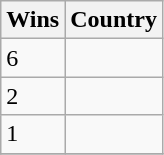<table class="wikitable">
<tr>
<th>Wins</th>
<th>Country</th>
</tr>
<tr>
<td>6</td>
<td></td>
</tr>
<tr>
<td>2</td>
<td><br></td>
</tr>
<tr>
<td>1</td>
<td></td>
</tr>
<tr>
</tr>
</table>
